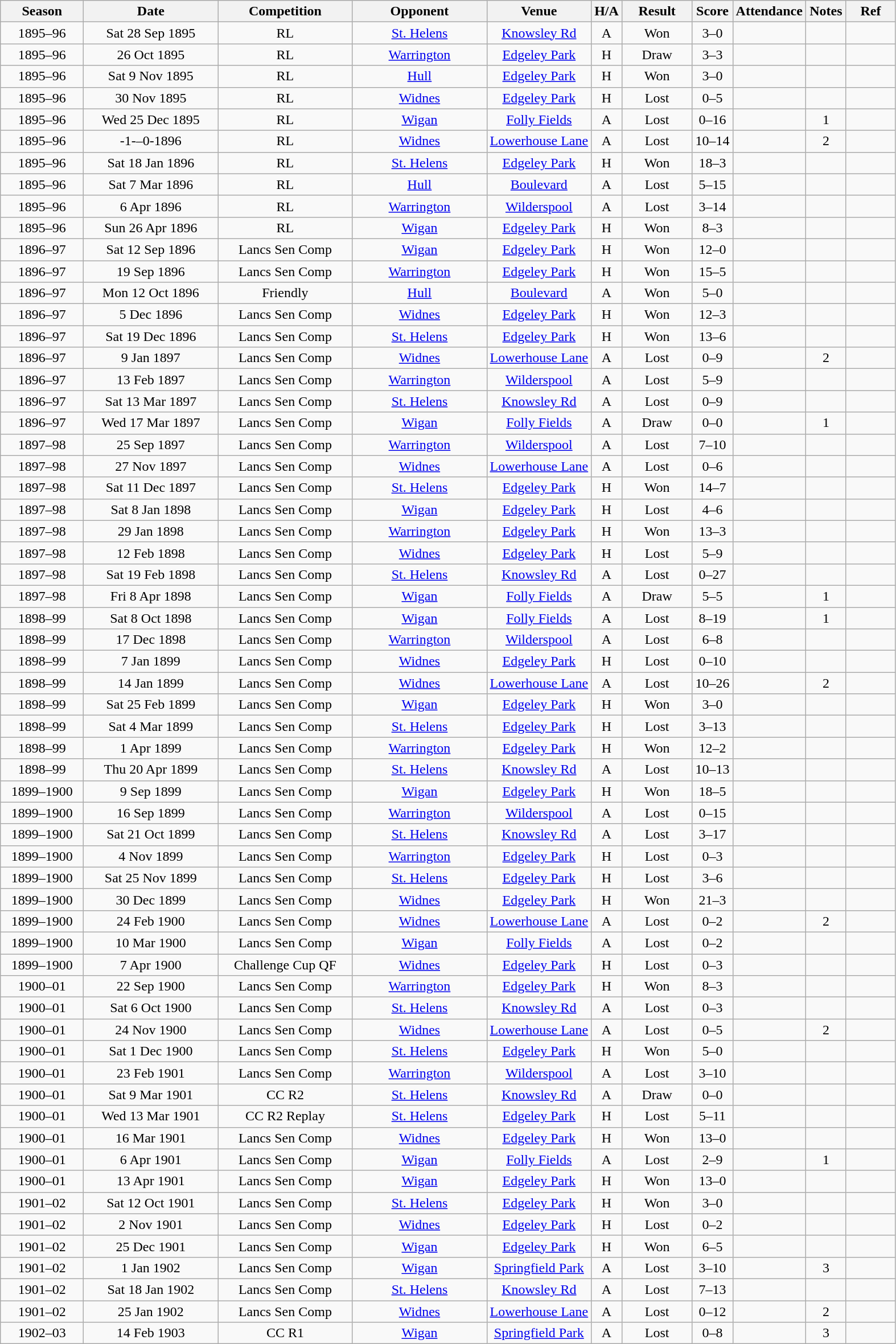<table class="wikitable" style="text-align:center;">
<tr>
<th width=90 abbr="season">Season</th>
<th width=150 abbr="Date">Date</th>
<th width=150 abbr="Competition">Competition</th>
<th width=150 abbr="Opp">Opponent</th>
<th width 180 abbr="Venue">Venue</th>
<th width 50 abbr="H/A">H/A</th>
<th width=75 abbr="Result">Result</th>
<th width 100 abbr="Score">Score</th>
<th width 150 abbr=" Att ">Attendance</th>
<th width=40 abbr="Notes">Notes</th>
<th width=50 abbr="Ref">Ref</th>
</tr>
<tr>
<td>1895–96</td>
<td>Sat 28 Sep 1895</td>
<td>RL</td>
<td><a href='#'>St. Helens</a></td>
<td><a href='#'>Knowsley Rd</a></td>
<td>A</td>
<td>Won</td>
<td>3–0</td>
<td></td>
<td></td>
<td></td>
</tr>
<tr>
<td>1895–96</td>
<td>26 Oct 1895</td>
<td>RL</td>
<td><a href='#'>Warrington</a></td>
<td><a href='#'>Edgeley Park</a></td>
<td>H</td>
<td>Draw</td>
<td>3–3</td>
<td></td>
<td></td>
<td></td>
</tr>
<tr>
<td>1895–96</td>
<td>Sat 9 Nov 1895</td>
<td>RL</td>
<td><a href='#'>Hull</a></td>
<td><a href='#'>Edgeley Park</a></td>
<td>H</td>
<td>Won</td>
<td>3–0</td>
<td></td>
<td></td>
<td></td>
</tr>
<tr>
<td>1895–96</td>
<td>30 Nov 1895</td>
<td>RL</td>
<td><a href='#'>Widnes</a></td>
<td><a href='#'>Edgeley Park</a></td>
<td>H</td>
<td>Lost</td>
<td>0–5</td>
<td></td>
<td></td>
<td></td>
</tr>
<tr>
<td>1895–96</td>
<td>Wed 25 Dec 1895</td>
<td>RL</td>
<td><a href='#'>Wigan</a></td>
<td><a href='#'>Folly Fields</a></td>
<td>A</td>
<td>Lost</td>
<td>0–16</td>
<td></td>
<td>1</td>
<td></td>
</tr>
<tr>
<td>1895–96</td>
<td>-1-–0-1896</td>
<td>RL</td>
<td><a href='#'>Widnes</a></td>
<td><a href='#'>Lowerhouse Lane</a></td>
<td>A</td>
<td>Lost</td>
<td>10–14</td>
<td></td>
<td>2</td>
<td></td>
</tr>
<tr>
<td>1895–96</td>
<td>Sat 18 Jan 1896</td>
<td>RL</td>
<td><a href='#'>St. Helens</a></td>
<td><a href='#'>Edgeley Park</a></td>
<td>H</td>
<td>Won</td>
<td>18–3</td>
<td></td>
<td></td>
<td></td>
</tr>
<tr>
<td>1895–96</td>
<td>Sat 7 Mar 1896</td>
<td>RL</td>
<td><a href='#'>Hull</a></td>
<td><a href='#'>Boulevard</a></td>
<td>A</td>
<td>Lost</td>
<td>5–15</td>
<td></td>
<td></td>
<td></td>
</tr>
<tr>
<td>1895–96</td>
<td>6 Apr 1896</td>
<td>RL</td>
<td><a href='#'>Warrington</a></td>
<td><a href='#'>Wilderspool</a></td>
<td>A</td>
<td>Lost</td>
<td>3–14</td>
<td></td>
<td></td>
<td></td>
</tr>
<tr>
<td>1895–96</td>
<td>Sun 26 Apr 1896</td>
<td>RL</td>
<td><a href='#'>Wigan</a></td>
<td><a href='#'>Edgeley Park</a></td>
<td>H</td>
<td>Won</td>
<td>8–3</td>
<td></td>
<td></td>
<td></td>
</tr>
<tr>
<td>1896–97</td>
<td>Sat 12 Sep 1896</td>
<td>Lancs Sen Comp</td>
<td><a href='#'>Wigan</a></td>
<td><a href='#'>Edgeley Park</a></td>
<td>H</td>
<td>Won</td>
<td>12–0</td>
<td></td>
<td></td>
<td></td>
</tr>
<tr>
<td>1896–97</td>
<td>19 Sep 1896</td>
<td>Lancs Sen Comp</td>
<td><a href='#'>Warrington</a></td>
<td><a href='#'>Edgeley Park</a></td>
<td>H</td>
<td>Won</td>
<td>15–5</td>
<td></td>
<td></td>
<td></td>
</tr>
<tr>
<td>1896–97</td>
<td>Mon 12 Oct 1896</td>
<td>Friendly</td>
<td><a href='#'>Hull</a></td>
<td><a href='#'>Boulevard</a></td>
<td>A</td>
<td>Won</td>
<td>5–0</td>
<td></td>
<td></td>
<td></td>
</tr>
<tr>
<td>1896–97</td>
<td>5 Dec 1896</td>
<td>Lancs Sen Comp</td>
<td><a href='#'>Widnes</a></td>
<td><a href='#'>Edgeley Park</a></td>
<td>H</td>
<td>Won</td>
<td>12–3</td>
<td></td>
<td></td>
<td></td>
</tr>
<tr>
<td>1896–97</td>
<td>Sat 19 Dec 1896</td>
<td>Lancs Sen Comp</td>
<td><a href='#'>St. Helens</a></td>
<td><a href='#'>Edgeley Park</a></td>
<td>H</td>
<td>Won</td>
<td>13–6</td>
<td></td>
<td></td>
<td></td>
</tr>
<tr>
<td>1896–97</td>
<td>9 Jan 1897</td>
<td>Lancs Sen Comp</td>
<td><a href='#'>Widnes</a></td>
<td><a href='#'>Lowerhouse Lane</a></td>
<td>A</td>
<td>Lost</td>
<td>0–9</td>
<td></td>
<td>2</td>
<td></td>
</tr>
<tr>
<td>1896–97</td>
<td>13 Feb 1897</td>
<td>Lancs Sen Comp</td>
<td><a href='#'>Warrington</a></td>
<td><a href='#'>Wilderspool</a></td>
<td>A</td>
<td>Lost</td>
<td>5–9</td>
<td></td>
<td></td>
<td></td>
</tr>
<tr>
<td>1896–97</td>
<td>Sat 13 Mar 1897</td>
<td>Lancs Sen Comp</td>
<td><a href='#'>St. Helens</a></td>
<td><a href='#'>Knowsley Rd</a></td>
<td>A</td>
<td>Lost</td>
<td>0–9</td>
<td></td>
<td></td>
<td></td>
</tr>
<tr>
<td>1896–97</td>
<td>Wed 17 Mar 1897</td>
<td>Lancs Sen Comp</td>
<td><a href='#'>Wigan</a></td>
<td><a href='#'>Folly Fields</a></td>
<td>A</td>
<td>Draw</td>
<td>0–0</td>
<td></td>
<td>1</td>
<td></td>
</tr>
<tr>
<td>1897–98</td>
<td>25 Sep 1897</td>
<td>Lancs Sen Comp</td>
<td><a href='#'>Warrington</a></td>
<td><a href='#'>Wilderspool</a></td>
<td>A</td>
<td>Lost</td>
<td>7–10</td>
<td></td>
<td></td>
<td></td>
</tr>
<tr>
<td>1897–98</td>
<td>27 Nov 1897</td>
<td>Lancs Sen Comp</td>
<td><a href='#'>Widnes</a></td>
<td><a href='#'>Lowerhouse Lane</a></td>
<td>A</td>
<td>Lost</td>
<td>0–6</td>
<td></td>
<td></td>
<td></td>
</tr>
<tr>
<td>1897–98</td>
<td>Sat 11 Dec 1897</td>
<td>Lancs Sen Comp</td>
<td><a href='#'>St. Helens</a></td>
<td><a href='#'>Edgeley Park</a></td>
<td>H</td>
<td>Won</td>
<td>14–7</td>
<td></td>
<td></td>
<td></td>
</tr>
<tr>
<td>1897–98</td>
<td>Sat 8 Jan 1898</td>
<td>Lancs Sen Comp</td>
<td><a href='#'>Wigan</a></td>
<td><a href='#'>Edgeley Park</a></td>
<td>H</td>
<td>Lost</td>
<td>4–6</td>
<td></td>
<td></td>
<td></td>
</tr>
<tr>
<td>1897–98</td>
<td>29 Jan 1898</td>
<td>Lancs Sen Comp</td>
<td><a href='#'>Warrington</a></td>
<td><a href='#'>Edgeley Park</a></td>
<td>H</td>
<td>Won</td>
<td>13–3</td>
<td></td>
<td></td>
<td></td>
</tr>
<tr>
<td>1897–98</td>
<td>12 Feb 1898</td>
<td>Lancs Sen Comp</td>
<td><a href='#'>Widnes</a></td>
<td><a href='#'>Edgeley Park</a></td>
<td>H</td>
<td>Lost</td>
<td>5–9</td>
<td></td>
<td></td>
<td></td>
</tr>
<tr>
<td>1897–98</td>
<td>Sat 19 Feb 1898</td>
<td>Lancs Sen Comp</td>
<td><a href='#'>St. Helens</a></td>
<td><a href='#'>Knowsley Rd</a></td>
<td>A</td>
<td>Lost</td>
<td>0–27</td>
<td></td>
<td></td>
<td></td>
</tr>
<tr>
<td>1897–98</td>
<td>Fri 8 Apr 1898</td>
<td>Lancs Sen Comp</td>
<td><a href='#'>Wigan</a></td>
<td><a href='#'>Folly Fields</a></td>
<td>A</td>
<td>Draw</td>
<td>5–5</td>
<td></td>
<td>1</td>
<td></td>
</tr>
<tr>
<td>1898–99</td>
<td>Sat 8 Oct 1898</td>
<td>Lancs Sen Comp</td>
<td><a href='#'>Wigan</a></td>
<td><a href='#'>Folly Fields</a></td>
<td>A</td>
<td>Lost</td>
<td>8–19</td>
<td></td>
<td>1</td>
<td></td>
</tr>
<tr>
<td>1898–99</td>
<td>17 Dec 1898</td>
<td>Lancs Sen Comp</td>
<td><a href='#'>Warrington</a></td>
<td><a href='#'>Wilderspool</a></td>
<td>A</td>
<td>Lost</td>
<td>6–8</td>
<td></td>
<td></td>
<td></td>
</tr>
<tr>
<td>1898–99</td>
<td>7 Jan 1899</td>
<td>Lancs Sen Comp</td>
<td><a href='#'>Widnes</a></td>
<td><a href='#'>Edgeley Park</a></td>
<td>H</td>
<td>Lost</td>
<td>0–10</td>
<td></td>
<td></td>
<td></td>
</tr>
<tr>
<td>1898–99</td>
<td>14 Jan 1899</td>
<td>Lancs Sen Comp</td>
<td><a href='#'>Widnes</a></td>
<td><a href='#'>Lowerhouse Lane</a></td>
<td>A</td>
<td>Lost</td>
<td>10–26</td>
<td></td>
<td>2</td>
<td></td>
</tr>
<tr>
<td>1898–99</td>
<td>Sat 25 Feb 1899</td>
<td>Lancs Sen Comp</td>
<td><a href='#'>Wigan</a></td>
<td><a href='#'>Edgeley Park</a></td>
<td>H</td>
<td>Won</td>
<td>3–0</td>
<td></td>
<td></td>
<td></td>
</tr>
<tr>
<td>1898–99</td>
<td>Sat 4 Mar 1899</td>
<td>Lancs Sen Comp</td>
<td><a href='#'>St. Helens</a></td>
<td><a href='#'>Edgeley Park</a></td>
<td>H</td>
<td>Lost</td>
<td>3–13</td>
<td></td>
<td></td>
<td></td>
</tr>
<tr>
<td>1898–99</td>
<td>1 Apr 1899</td>
<td>Lancs Sen Comp</td>
<td><a href='#'>Warrington</a></td>
<td><a href='#'>Edgeley Park</a></td>
<td>H</td>
<td>Won</td>
<td>12–2</td>
<td></td>
<td></td>
<td></td>
</tr>
<tr>
<td>1898–99</td>
<td>Thu 20 Apr 1899</td>
<td>Lancs Sen Comp</td>
<td><a href='#'>St. Helens</a></td>
<td><a href='#'>Knowsley Rd</a></td>
<td>A</td>
<td>Lost</td>
<td>10–13</td>
<td></td>
<td></td>
<td></td>
</tr>
<tr>
<td>1899–1900</td>
<td>9 Sep 1899</td>
<td>Lancs Sen Comp</td>
<td><a href='#'>Wigan</a></td>
<td><a href='#'>Edgeley Park</a></td>
<td>H</td>
<td>Won</td>
<td>18–5</td>
<td></td>
<td></td>
<td></td>
</tr>
<tr>
<td>1899–1900</td>
<td>16 Sep 1899</td>
<td>Lancs Sen Comp</td>
<td><a href='#'>Warrington</a></td>
<td><a href='#'>Wilderspool</a></td>
<td>A</td>
<td>Lost</td>
<td>0–15</td>
<td></td>
<td></td>
<td></td>
</tr>
<tr>
<td>1899–1900</td>
<td>Sat 21 Oct 1899</td>
<td>Lancs Sen Comp</td>
<td><a href='#'>St. Helens</a></td>
<td><a href='#'>Knowsley Rd</a></td>
<td>A</td>
<td>Lost</td>
<td>3–17</td>
<td></td>
<td></td>
<td></td>
</tr>
<tr>
<td>1899–1900</td>
<td>4 Nov 1899</td>
<td>Lancs Sen Comp</td>
<td><a href='#'>Warrington</a></td>
<td><a href='#'>Edgeley Park</a></td>
<td>H</td>
<td>Lost</td>
<td>0–3</td>
<td></td>
<td></td>
<td></td>
</tr>
<tr>
<td>1899–1900</td>
<td>Sat 25 Nov 1899</td>
<td>Lancs Sen Comp</td>
<td><a href='#'>St. Helens</a></td>
<td><a href='#'>Edgeley Park</a></td>
<td>H</td>
<td>Lost</td>
<td>3–6</td>
<td></td>
<td></td>
<td></td>
</tr>
<tr>
<td>1899–1900</td>
<td>30 Dec 1899</td>
<td>Lancs Sen Comp</td>
<td><a href='#'>Widnes</a></td>
<td><a href='#'>Edgeley Park</a></td>
<td>H</td>
<td>Won</td>
<td>21–3</td>
<td></td>
<td></td>
<td></td>
</tr>
<tr>
<td>1899–1900</td>
<td>24 Feb 1900</td>
<td>Lancs Sen Comp</td>
<td><a href='#'>Widnes</a></td>
<td><a href='#'>Lowerhouse Lane</a></td>
<td>A</td>
<td>Lost</td>
<td>0–2</td>
<td></td>
<td>2</td>
<td></td>
</tr>
<tr>
<td>1899–1900</td>
<td>10 Mar 1900</td>
<td>Lancs Sen Comp</td>
<td><a href='#'>Wigan</a></td>
<td><a href='#'>Folly Fields</a></td>
<td>A</td>
<td>Lost</td>
<td>0–2</td>
<td></td>
<td></td>
<td></td>
</tr>
<tr>
<td>1899–1900</td>
<td>7 Apr 1900</td>
<td>Challenge Cup QF</td>
<td><a href='#'>Widnes</a></td>
<td><a href='#'>Edgeley Park</a></td>
<td>H</td>
<td>Lost</td>
<td>0–3</td>
<td></td>
<td></td>
<td></td>
</tr>
<tr>
<td>1900–01</td>
<td>22 Sep 1900</td>
<td>Lancs Sen Comp</td>
<td><a href='#'>Warrington</a></td>
<td><a href='#'>Edgeley Park</a></td>
<td>H</td>
<td>Won</td>
<td>8–3</td>
<td></td>
<td></td>
<td></td>
</tr>
<tr>
<td>1900–01</td>
<td>Sat 6 Oct 1900</td>
<td>Lancs Sen Comp</td>
<td><a href='#'>St. Helens</a></td>
<td><a href='#'>Knowsley Rd</a></td>
<td>A</td>
<td>Lost</td>
<td>0–3</td>
<td></td>
<td></td>
<td></td>
</tr>
<tr>
<td>1900–01</td>
<td>24 Nov 1900</td>
<td>Lancs Sen Comp</td>
<td><a href='#'>Widnes</a></td>
<td><a href='#'>Lowerhouse Lane</a></td>
<td>A</td>
<td>Lost</td>
<td>0–5</td>
<td></td>
<td>2</td>
<td></td>
</tr>
<tr>
<td>1900–01</td>
<td>Sat 1 Dec 1900</td>
<td>Lancs Sen Comp</td>
<td><a href='#'>St. Helens</a></td>
<td><a href='#'>Edgeley Park</a></td>
<td>H</td>
<td>Won</td>
<td>5–0</td>
<td></td>
<td></td>
<td></td>
</tr>
<tr>
<td>1900–01</td>
<td>23 Feb 1901</td>
<td>Lancs Sen Comp</td>
<td><a href='#'>Warrington</a></td>
<td><a href='#'>Wilderspool</a></td>
<td>A</td>
<td>Lost</td>
<td>3–10</td>
<td></td>
<td></td>
<td></td>
</tr>
<tr>
<td>1900–01</td>
<td>Sat 9 Mar 1901</td>
<td>CC R2</td>
<td><a href='#'>St. Helens</a></td>
<td><a href='#'>Knowsley Rd</a></td>
<td>A</td>
<td>Draw</td>
<td>0–0</td>
<td></td>
<td></td>
<td></td>
</tr>
<tr>
<td>1900–01</td>
<td>Wed 13 Mar 1901</td>
<td>CC R2 Replay</td>
<td><a href='#'>St. Helens</a></td>
<td><a href='#'>Edgeley Park</a></td>
<td>H</td>
<td>Lost</td>
<td>5–11</td>
<td></td>
<td></td>
<td></td>
</tr>
<tr>
<td>1900–01</td>
<td>16 Mar 1901</td>
<td>Lancs Sen Comp</td>
<td><a href='#'>Widnes</a></td>
<td><a href='#'>Edgeley Park</a></td>
<td>H</td>
<td>Won</td>
<td>13–0</td>
<td></td>
<td></td>
<td></td>
</tr>
<tr>
<td>1900–01</td>
<td>6 Apr 1901</td>
<td>Lancs Sen Comp</td>
<td><a href='#'>Wigan</a></td>
<td><a href='#'>Folly Fields</a></td>
<td>A</td>
<td>Lost</td>
<td>2–9</td>
<td></td>
<td>1</td>
<td></td>
</tr>
<tr>
<td>1900–01</td>
<td>13 Apr 1901</td>
<td>Lancs Sen Comp</td>
<td><a href='#'>Wigan</a></td>
<td><a href='#'>Edgeley Park</a></td>
<td>H</td>
<td>Won</td>
<td>13–0</td>
<td></td>
<td></td>
<td></td>
</tr>
<tr>
<td>1901–02</td>
<td>Sat 12 Oct 1901</td>
<td>Lancs Sen Comp</td>
<td><a href='#'>St. Helens</a></td>
<td><a href='#'>Edgeley Park</a></td>
<td>H</td>
<td>Won</td>
<td>3–0</td>
<td></td>
<td></td>
<td></td>
</tr>
<tr>
<td>1901–02</td>
<td>2 Nov 1901</td>
<td>Lancs Sen Comp</td>
<td><a href='#'>Widnes</a></td>
<td><a href='#'>Edgeley Park</a></td>
<td>H</td>
<td>Lost</td>
<td>0–2</td>
<td></td>
<td></td>
<td></td>
</tr>
<tr>
<td>1901–02</td>
<td>25 Dec 1901</td>
<td>Lancs Sen Comp</td>
<td><a href='#'>Wigan</a></td>
<td><a href='#'>Edgeley Park</a></td>
<td>H</td>
<td>Won</td>
<td>6–5</td>
<td></td>
<td></td>
<td></td>
</tr>
<tr>
<td>1901–02</td>
<td>1 Jan 1902</td>
<td>Lancs Sen Comp</td>
<td><a href='#'>Wigan</a></td>
<td><a href='#'>Springfield Park</a></td>
<td>A</td>
<td>Lost</td>
<td>3–10</td>
<td></td>
<td>3</td>
<td></td>
</tr>
<tr>
<td>1901–02</td>
<td>Sat 18 Jan 1902</td>
<td>Lancs Sen Comp</td>
<td><a href='#'>St. Helens</a></td>
<td><a href='#'>Knowsley Rd</a></td>
<td>A</td>
<td>Lost</td>
<td>7–13</td>
<td></td>
<td></td>
<td></td>
</tr>
<tr>
<td>1901–02</td>
<td>25 Jan 1902</td>
<td>Lancs Sen Comp</td>
<td><a href='#'>Widnes</a></td>
<td><a href='#'>Lowerhouse Lane</a></td>
<td>A</td>
<td>Lost</td>
<td>0–12</td>
<td></td>
<td>2</td>
<td></td>
</tr>
<tr>
<td>1902–03</td>
<td>14 Feb 1903</td>
<td>CC R1</td>
<td><a href='#'>Wigan</a></td>
<td><a href='#'>Springfield Park</a></td>
<td>A</td>
<td>Lost</td>
<td>0–8</td>
<td></td>
<td>3</td>
<td></td>
</tr>
</table>
